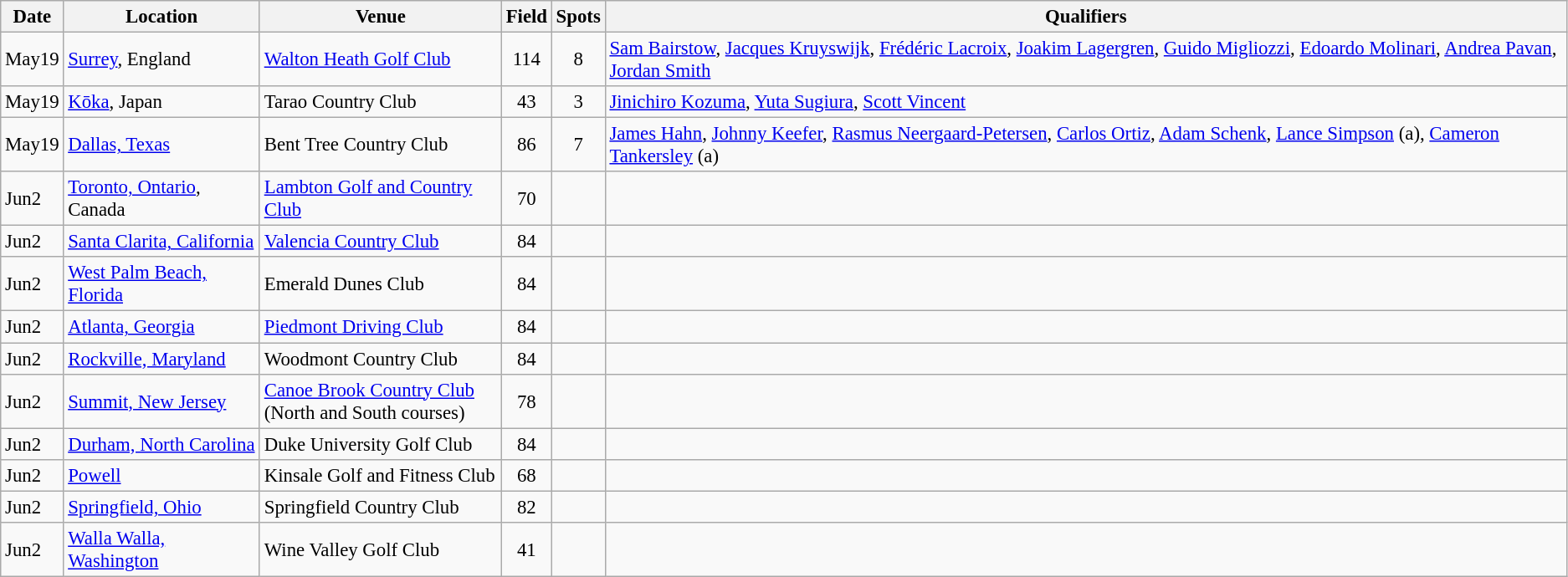<table class=wikitable style=font-size:95%>
<tr>
<th>Date</th>
<th>Location</th>
<th>Venue</th>
<th align=center>Field</th>
<th align=center>Spots</th>
<th>Qualifiers</th>
</tr>
<tr>
<td>May19</td>
<td><a href='#'>Surrey</a>, England</td>
<td><a href='#'>Walton Heath Golf Club</a></td>
<td align=center>114</td>
<td align=center>8</td>
<td><a href='#'>Sam Bairstow</a>, <a href='#'>Jacques Kruyswijk</a>, <a href='#'>Frédéric Lacroix</a>, <a href='#'>Joakim Lagergren</a>, <a href='#'>Guido Migliozzi</a>, <a href='#'>Edoardo Molinari</a>, <a href='#'>Andrea Pavan</a>, <a href='#'>Jordan Smith</a></td>
</tr>
<tr>
<td>May19</td>
<td><a href='#'>Kōka</a>, Japan</td>
<td>Tarao Country Club</td>
<td align=center>43</td>
<td align=center>3</td>
<td><a href='#'>Jinichiro Kozuma</a>, <a href='#'>Yuta Sugiura</a>, <a href='#'>Scott Vincent</a></td>
</tr>
<tr>
<td>May19</td>
<td><a href='#'>Dallas, Texas</a></td>
<td>Bent Tree Country Club</td>
<td align=center>86</td>
<td align=center>7</td>
<td><a href='#'>James Hahn</a>, <a href='#'>Johnny Keefer</a>, <a href='#'>Rasmus Neergaard-Petersen</a>, <a href='#'>Carlos Ortiz</a>, <a href='#'>Adam Schenk</a>, <a href='#'>Lance Simpson</a> (a), <a href='#'>Cameron Tankersley</a> (a)</td>
</tr>
<tr>
<td>Jun2</td>
<td><a href='#'>Toronto, Ontario</a>, Canada</td>
<td><a href='#'>Lambton Golf and Country Club</a></td>
<td align=center>70</td>
<td align=center></td>
<td></td>
</tr>
<tr>
<td>Jun2</td>
<td><a href='#'>Santa Clarita, California</a></td>
<td><a href='#'>Valencia Country Club</a></td>
<td align=center>84</td>
<td align=center></td>
<td></td>
</tr>
<tr>
<td>Jun2</td>
<td><a href='#'>West Palm Beach, Florida</a></td>
<td>Emerald Dunes Club</td>
<td align=center>84</td>
<td align=center></td>
<td></td>
</tr>
<tr>
<td>Jun2</td>
<td><a href='#'>Atlanta, Georgia</a></td>
<td><a href='#'>Piedmont Driving Club</a></td>
<td align=center>84</td>
<td align=center></td>
<td></td>
</tr>
<tr>
<td>Jun2</td>
<td><a href='#'>Rockville, Maryland</a></td>
<td>Woodmont Country Club</td>
<td align=center>84</td>
<td align=center></td>
<td></td>
</tr>
<tr>
<td>Jun2</td>
<td><a href='#'>Summit, New Jersey</a></td>
<td><a href='#'>Canoe Brook Country Club</a><br>(North and South courses)</td>
<td align=center>78</td>
<td align=center></td>
<td></td>
</tr>
<tr>
<td>Jun2</td>
<td><a href='#'>Durham, North Carolina</a></td>
<td>Duke University Golf Club</td>
<td align=center>84</td>
<td align=center></td>
<td></td>
</tr>
<tr>
<td>Jun2</td>
<td><a href='#'>Powell</a></td>
<td>Kinsale Golf and Fitness Club</td>
<td align=center>68</td>
<td align=center></td>
<td></td>
</tr>
<tr>
<td>Jun2</td>
<td><a href='#'>Springfield, Ohio</a></td>
<td>Springfield Country Club</td>
<td align=center>82</td>
<td align=center></td>
<td></td>
</tr>
<tr>
<td>Jun2</td>
<td><a href='#'>Walla Walla, Washington</a></td>
<td>Wine Valley Golf Club</td>
<td align=center>41</td>
<td align=center></td>
<td></td>
</tr>
</table>
